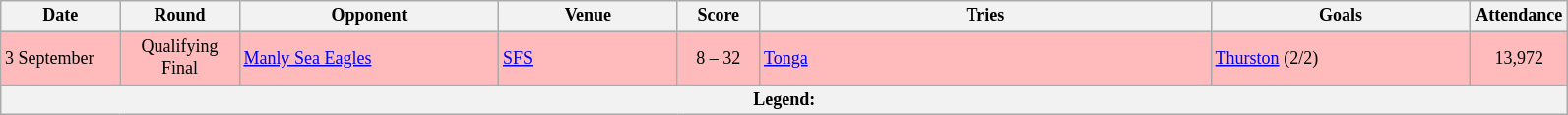<table class="wikitable" style="font-size:75%;">
<tr>
<th style="width:75px;">Date</th>
<th style="width:75px;">Round</th>
<th style="width:170px;">Opponent</th>
<th style="width:115px;">Venue</th>
<th style="width:50px;">Score</th>
<th style="width:300px;">Tries</th>
<th style="width:170px;">Goals</th>
<th style="width:60px;">Attendance</th>
</tr>
<tr style="background:#fbb;">
<td>3 September</td>
<td style="text-align:center;">Qualifying Final</td>
<td> <a href='#'>Manly Sea Eagles</a></td>
<td><a href='#'>SFS</a></td>
<td style="text-align:center;">8 – 32</td>
<td><a href='#'>Tonga</a></td>
<td><a href='#'>Thurston</a> (2/2)</td>
<td style="text-align:center;">13,972</td>
</tr>
<tr>
<th colspan="11"><strong>Legend</strong>:    </th>
</tr>
</table>
